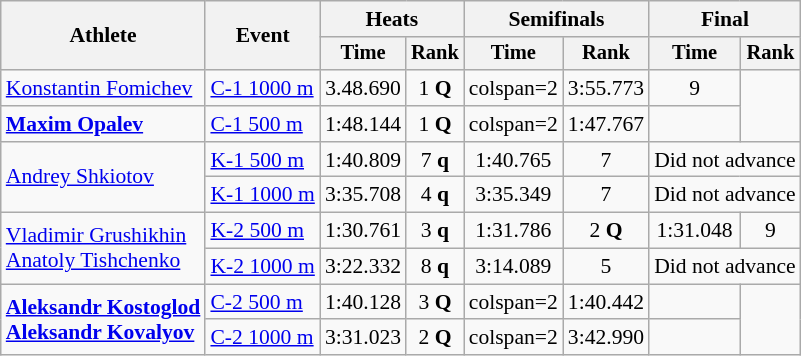<table class="wikitable" style="font-size:90%">
<tr>
<th rowspan=2>Athlete</th>
<th rowspan=2>Event</th>
<th colspan=2>Heats</th>
<th colspan=2>Semifinals</th>
<th colspan=2>Final</th>
</tr>
<tr style="font-size:95%">
<th>Time</th>
<th>Rank</th>
<th>Time</th>
<th>Rank</th>
<th>Time</th>
<th>Rank</th>
</tr>
<tr align=center>
<td align=left><a href='#'>Konstantin Fomichev</a></td>
<td align=left><a href='#'>C-1 1000 m</a></td>
<td>3.48.690</td>
<td>1 <strong>Q</strong></td>
<td>colspan=2 </td>
<td>3:55.773</td>
<td>9</td>
</tr>
<tr align=center>
<td align=left><strong><a href='#'>Maxim Opalev</a></strong></td>
<td align=left><a href='#'>C-1 500 m</a></td>
<td>1:48.144</td>
<td>1 <strong>Q</strong></td>
<td>colspan=2 </td>
<td>1:47.767</td>
<td></td>
</tr>
<tr align=center>
<td align=left rowspan=2><a href='#'>Andrey Shkiotov</a></td>
<td align=left><a href='#'>K-1 500 m</a></td>
<td>1:40.809</td>
<td>7 <strong>q</strong></td>
<td>1:40.765</td>
<td>7</td>
<td colspan=2>Did not advance</td>
</tr>
<tr align=center>
<td align=left><a href='#'>K-1 1000 m</a></td>
<td>3:35.708</td>
<td>4 <strong>q</strong></td>
<td>3:35.349</td>
<td>7</td>
<td colspan=2>Did not advance</td>
</tr>
<tr align=center>
<td align=left rowspan=2><a href='#'>Vladimir Grushikhin</a><br><a href='#'>Anatoly Tishchenko</a></td>
<td align=left><a href='#'>K-2 500 m</a></td>
<td>1:30.761</td>
<td>3 <strong>q</strong></td>
<td>1:31.786</td>
<td>2 <strong>Q</strong></td>
<td>1:31.048</td>
<td>9</td>
</tr>
<tr align=center>
<td align=left><a href='#'>K-2 1000 m</a></td>
<td>3:22.332</td>
<td>8 <strong>q</strong></td>
<td>3:14.089</td>
<td>5</td>
<td colspan=2>Did not advance</td>
</tr>
<tr align=center>
<td align=left rowspan=2><strong><a href='#'>Aleksandr Kostoglod</a><br><a href='#'>Aleksandr Kovalyov</a></strong></td>
<td align=left><a href='#'>C-2 500 m</a></td>
<td>1:40.128</td>
<td>3 <strong>Q</strong></td>
<td>colspan=2 </td>
<td>1:40.442</td>
<td></td>
</tr>
<tr align=center>
<td align=left><a href='#'>C-2 1000 m</a></td>
<td>3:31.023</td>
<td>2 <strong>Q</strong></td>
<td>colspan=2 </td>
<td>3:42.990</td>
<td></td>
</tr>
</table>
